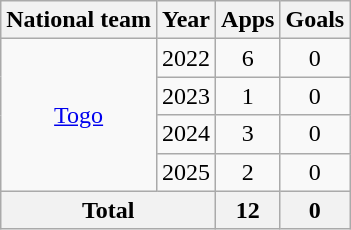<table class="wikitable" style="text-align:center">
<tr>
<th>National team</th>
<th>Year</th>
<th>Apps</th>
<th>Goals</th>
</tr>
<tr>
<td rowspan="4"><a href='#'>Togo</a></td>
<td>2022</td>
<td>6</td>
<td>0</td>
</tr>
<tr>
<td>2023</td>
<td>1</td>
<td>0</td>
</tr>
<tr>
<td>2024</td>
<td>3</td>
<td>0</td>
</tr>
<tr>
<td>2025</td>
<td>2</td>
<td>0</td>
</tr>
<tr>
<th colspan="2">Total</th>
<th>12</th>
<th>0</th>
</tr>
</table>
